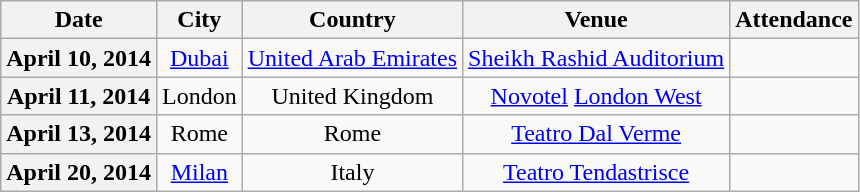<table class="wikitable" style="text-align:center;">
<tr>
<th>Date</th>
<th>City</th>
<th>Country</th>
<th>Venue</th>
<th>Attendance</th>
</tr>
<tr>
<th>April 10, 2014</th>
<td><a href='#'>Dubai</a></td>
<td><a href='#'>United Arab Emirates</a></td>
<td><a href='#'>Sheikh Rashid Auditorium</a></td>
<td></td>
</tr>
<tr>
<th>April 11, 2014</th>
<td>London</td>
<td>United Kingdom</td>
<td><a href='#'>Novotel</a> <a href='#'>London West</a></td>
<td></td>
</tr>
<tr>
<th>April 13, 2014</th>
<td>Rome</td>
<td>Rome</td>
<td><a href='#'>Teatro Dal Verme</a></td>
<td></td>
</tr>
<tr>
<th>April 20, 2014</th>
<td><a href='#'>Milan</a></td>
<td>Italy</td>
<td><a href='#'>Teatro Tendastrisce</a></td>
<td></td>
</tr>
</table>
